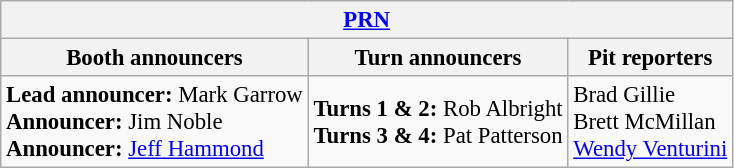<table class="wikitable" style="font-size: 95%">
<tr>
<th colspan="3"><a href='#'>PRN</a></th>
</tr>
<tr>
<th>Booth announcers</th>
<th>Turn announcers</th>
<th>Pit reporters</th>
</tr>
<tr>
<td><strong>Lead announcer:</strong> Mark Garrow<br><strong>Announcer:</strong> Jim Noble<br><strong>Announcer:</strong> <a href='#'>Jeff Hammond</a></td>
<td><strong>Turns 1 & 2:</strong> Rob Albright<br><strong>Turns 3 & 4:</strong> Pat Patterson</td>
<td>Brad Gillie<br>Brett McMillan<br><a href='#'>Wendy Venturini</a></td>
</tr>
</table>
